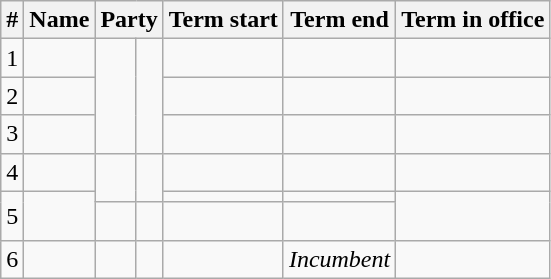<table class="wikitable sortable">
<tr>
<th>#</th>
<th>Name</th>
<th colspan=2>Party</th>
<th>Term start</th>
<th>Term end</th>
<th>Term in office</th>
</tr>
<tr>
<td>1</td>
<td></td>
<td rowspan=3 > </td>
<td rowspan=3></td>
<td></td>
<td></td>
<td></td>
</tr>
<tr>
<td>2</td>
<td></td>
<td></td>
<td></td>
<td></td>
</tr>
<tr>
<td>3</td>
<td></td>
<td></td>
<td></td>
<td></td>
</tr>
<tr>
<td>4</td>
<td></td>
<td rowspan=2 > </td>
<td rowspan=2></td>
<td></td>
<td></td>
<td></td>
</tr>
<tr>
<td rowspan=2>5</td>
<td rowspan=2></td>
<td></td>
<td></td>
<td rowspan=2></td>
</tr>
<tr>
<td> </td>
<td></td>
<td></td>
<td></td>
</tr>
<tr>
<td>6</td>
<td></td>
<td> </td>
<td></td>
<td></td>
<td><em>Incumbent</em></td>
<td></td>
</tr>
</table>
